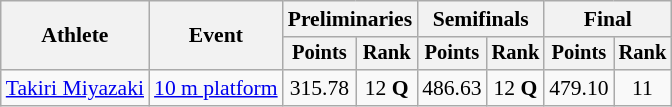<table class=wikitable style="font-size:90%">
<tr>
<th rowspan="2">Athlete</th>
<th rowspan="2">Event</th>
<th colspan="2">Preliminaries</th>
<th colspan="2">Semifinals</th>
<th colspan="2">Final</th>
</tr>
<tr style="font-size:95%">
<th>Points</th>
<th>Rank</th>
<th>Points</th>
<th>Rank</th>
<th>Points</th>
<th>Rank</th>
</tr>
<tr align=center>
<td align=left><a href='#'>Takiri Miyazaki</a></td>
<td align=left><a href='#'>10 m platform</a></td>
<td>315.78</td>
<td>12 <strong>Q</strong></td>
<td>486.63</td>
<td>12 <strong>Q</strong></td>
<td>479.10</td>
<td>11</td>
</tr>
</table>
